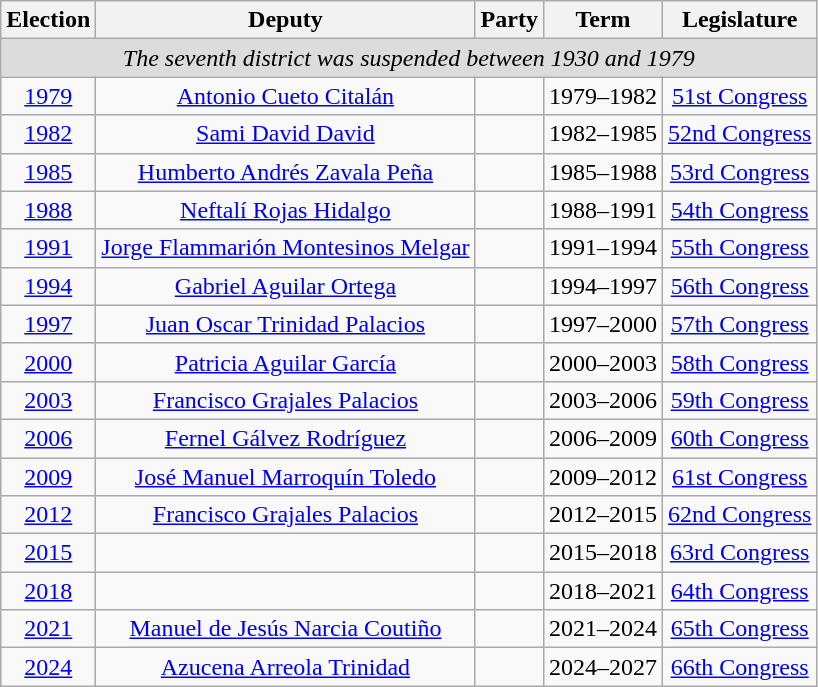<table class="wikitable sortable" style="text-align: center">
<tr>
<th>Election</th>
<th class="unsortable">Deputy</th>
<th class="unsortable">Party</th>
<th class="unsortable">Term</th>
<th class="unsortable">Legislature</th>
</tr>
<tr align=center style="background:Gainsboro;">
<td colspan=5> <em>The seventh district was suspended between 1930 and 1979</em></td>
</tr>
<tr>
<td><a href='#'>1979</a></td>
<td><a href='#'>Antonio Cueto Citalán</a></td>
<td></td>
<td>1979–1982</td>
<td><a href='#'>51st Congress</a></td>
</tr>
<tr>
<td><a href='#'>1982</a></td>
<td><a href='#'>Sami David David</a></td>
<td></td>
<td>1982–1985</td>
<td><a href='#'>52nd Congress</a></td>
</tr>
<tr>
<td><a href='#'>1985</a></td>
<td><a href='#'>Humberto Andrés Zavala Peña</a></td>
<td></td>
<td>1985–1988</td>
<td><a href='#'>53rd Congress</a></td>
</tr>
<tr>
<td><a href='#'>1988</a></td>
<td><a href='#'>Neftalí Rojas Hidalgo</a></td>
<td></td>
<td>1988–1991</td>
<td><a href='#'>54th Congress</a></td>
</tr>
<tr>
<td><a href='#'>1991</a></td>
<td><a href='#'>Jorge Flammarión Montesinos Melgar</a></td>
<td></td>
<td>1991–1994</td>
<td><a href='#'>55th Congress</a></td>
</tr>
<tr>
<td><a href='#'>1994</a></td>
<td><a href='#'>Gabriel Aguilar Ortega</a></td>
<td></td>
<td>1994–1997</td>
<td><a href='#'>56th Congress</a></td>
</tr>
<tr>
<td><a href='#'>1997</a></td>
<td><a href='#'>Juan Oscar Trinidad Palacios</a></td>
<td></td>
<td>1997–2000</td>
<td><a href='#'>57th Congress</a></td>
</tr>
<tr>
<td><a href='#'>2000</a></td>
<td><a href='#'>Patricia Aguilar García</a></td>
<td></td>
<td>2000–2003</td>
<td><a href='#'>58th Congress</a></td>
</tr>
<tr>
<td><a href='#'>2003</a></td>
<td><a href='#'>Francisco Grajales Palacios</a></td>
<td></td>
<td>2003–2006</td>
<td><a href='#'>59th Congress</a></td>
</tr>
<tr>
<td><a href='#'>2006</a></td>
<td><a href='#'>Fernel Gálvez Rodríguez</a></td>
<td></td>
<td>2006–2009</td>
<td><a href='#'>60th Congress</a></td>
</tr>
<tr>
<td><a href='#'>2009</a></td>
<td><a href='#'>José Manuel Marroquín Toledo</a></td>
<td></td>
<td>2009–2012</td>
<td><a href='#'>61st Congress</a></td>
</tr>
<tr>
<td><a href='#'>2012</a></td>
<td><a href='#'>Francisco Grajales Palacios</a></td>
<td></td>
<td>2012–2015</td>
<td><a href='#'>62nd Congress</a></td>
</tr>
<tr>
<td><a href='#'>2015</a></td>
<td></td>
<td></td>
<td>2015–2018</td>
<td><a href='#'>63rd Congress</a></td>
</tr>
<tr>
<td><a href='#'>2018</a></td>
<td></td>
<td></td>
<td>2018–2021</td>
<td><a href='#'>64th Congress</a></td>
</tr>
<tr>
<td><a href='#'>2021</a></td>
<td><a href='#'>Manuel de Jesús Narcia Coutiño</a></td>
<td></td>
<td>2021–2024</td>
<td><a href='#'>65th Congress</a></td>
</tr>
<tr>
<td><a href='#'>2024</a></td>
<td><a href='#'>Azucena Arreola Trinidad</a></td>
<td></td>
<td>2024–2027</td>
<td><a href='#'>66th Congress</a></td>
</tr>
</table>
